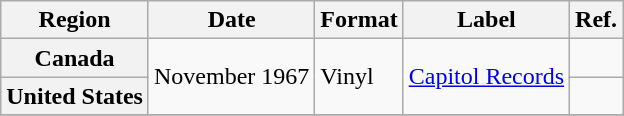<table class="wikitable plainrowheaders">
<tr>
<th scope="col">Region</th>
<th scope="col">Date</th>
<th scope="col">Format</th>
<th scope="col">Label</th>
<th scope="col">Ref.</th>
</tr>
<tr>
<th scope="row">Canada</th>
<td rowspan="2">November 1967</td>
<td rowspan="2">Vinyl</td>
<td rowspan="2"><a href='#'>Capitol Records</a></td>
<td></td>
</tr>
<tr>
<th scope="row">United States</th>
<td></td>
</tr>
<tr>
</tr>
</table>
